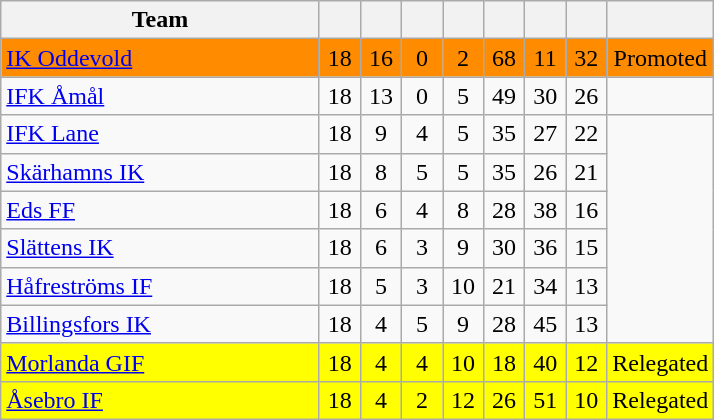<table class="wikitable" style="text-align:center">
<tr>
<th width="205">Team</th>
<th width="20"></th>
<th width="20"></th>
<th width="20"></th>
<th width="20"></th>
<th width="20"></th>
<th width="20"></th>
<th width="20"></th>
<th width="50"></th>
</tr>
<tr bgcolor="#FF8C00">
<td align=left><a href='#'>IK Oddevold</a></td>
<td>18</td>
<td>16</td>
<td>0</td>
<td>2</td>
<td>68</td>
<td>11</td>
<td>32</td>
<td>Promoted</td>
</tr>
<tr>
<td align=left><a href='#'>IFK Åmål</a></td>
<td>18</td>
<td>13</td>
<td>0</td>
<td>5</td>
<td>49</td>
<td>30</td>
<td>26</td>
<td></td>
</tr>
<tr>
<td align=left><a href='#'>IFK Lane</a></td>
<td>18</td>
<td>9</td>
<td>4</td>
<td>5</td>
<td>35</td>
<td>27</td>
<td>22</td>
</tr>
<tr>
<td align=left><a href='#'>Skärhamns IK</a></td>
<td>18</td>
<td>8</td>
<td>5</td>
<td>5</td>
<td>35</td>
<td>26</td>
<td>21</td>
</tr>
<tr>
<td align=left><a href='#'>Eds FF</a></td>
<td>18</td>
<td>6</td>
<td>4</td>
<td>8</td>
<td>28</td>
<td>38</td>
<td>16</td>
</tr>
<tr>
<td align=left><a href='#'>Slättens IK</a></td>
<td>18</td>
<td>6</td>
<td>3</td>
<td>9</td>
<td>30</td>
<td>36</td>
<td>15</td>
</tr>
<tr>
<td align=left><a href='#'>Håfreströms IF</a></td>
<td>18</td>
<td>5</td>
<td>3</td>
<td>10</td>
<td>21</td>
<td>34</td>
<td>13</td>
</tr>
<tr>
<td align=left><a href='#'>Billingsfors IK</a></td>
<td>18</td>
<td>4</td>
<td>5</td>
<td>9</td>
<td>28</td>
<td>45</td>
<td>13</td>
</tr>
<tr bgcolor="#FFFF00">
<td align=left><a href='#'>Morlanda GIF</a></td>
<td>18</td>
<td>4</td>
<td>4</td>
<td>10</td>
<td>18</td>
<td>40</td>
<td>12</td>
<td>Relegated</td>
</tr>
<tr bgcolor="#FFFF00">
<td align=left><a href='#'>Åsebro IF</a></td>
<td>18</td>
<td>4</td>
<td>2</td>
<td>12</td>
<td>26</td>
<td>51</td>
<td>10</td>
<td>Relegated</td>
</tr>
</table>
